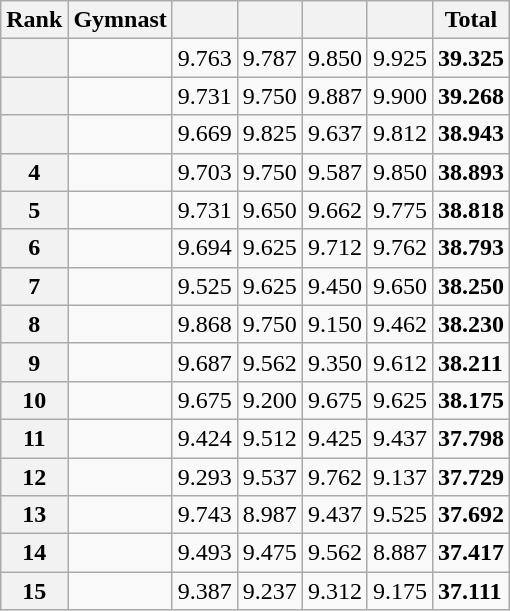<table class="wikitable sortable">
<tr>
<th>Rank</th>
<th>Gymnast</th>
<th></th>
<th></th>
<th></th>
<th></th>
<th>Total</th>
</tr>
<tr>
<th></th>
<td></td>
<td>9.763</td>
<td>9.787</td>
<td>9.850</td>
<td>9.925</td>
<td><strong>39.325</strong></td>
</tr>
<tr>
<th></th>
<td></td>
<td>9.731</td>
<td>9.750</td>
<td>9.887</td>
<td>9.900</td>
<td><strong>39.268</strong></td>
</tr>
<tr>
<th></th>
<td></td>
<td>9.669</td>
<td>9.825</td>
<td>9.637</td>
<td>9.812</td>
<td><strong>38.943</strong></td>
</tr>
<tr>
<th>4</th>
<td></td>
<td>9.703</td>
<td>9.750</td>
<td>9.587</td>
<td>9.850</td>
<td><strong>38.893</strong></td>
</tr>
<tr>
<th>5</th>
<td></td>
<td>9.731</td>
<td>9.650</td>
<td>9.662</td>
<td>9.775</td>
<td><strong>38.818</strong></td>
</tr>
<tr>
<th>6</th>
<td></td>
<td>9.694</td>
<td>9.625</td>
<td>9.712</td>
<td>9.762</td>
<td><strong>38.793</strong></td>
</tr>
<tr>
<th>7</th>
<td></td>
<td>9.525</td>
<td>9.625</td>
<td>9.450</td>
<td>9.650</td>
<td><strong>38.250</strong></td>
</tr>
<tr>
<th>8</th>
<td></td>
<td>9.868</td>
<td>9.750</td>
<td>9.150</td>
<td>9.462</td>
<td><strong>38.230</strong></td>
</tr>
<tr>
<th>9</th>
<td></td>
<td>9.687</td>
<td>9.562</td>
<td>9.350</td>
<td>9.612</td>
<td><strong>38.211</strong></td>
</tr>
<tr>
<th>10</th>
<td></td>
<td>9.675</td>
<td>9.200</td>
<td>9.675</td>
<td>9.625</td>
<td><strong>38.175</strong></td>
</tr>
<tr>
<th>11</th>
<td></td>
<td>9.424</td>
<td>9.512</td>
<td>9.425</td>
<td>9.437</td>
<td><strong>37.798</strong></td>
</tr>
<tr>
<th>12</th>
<td></td>
<td>9.293</td>
<td>9.537</td>
<td>9.762</td>
<td>9.137</td>
<td><strong>37.729</strong></td>
</tr>
<tr>
<th>13</th>
<td></td>
<td>9.743</td>
<td>8.987</td>
<td>9.437</td>
<td>9.525</td>
<td><strong>37.692</strong></td>
</tr>
<tr>
<th>14</th>
<td></td>
<td>9.493</td>
<td>9.475</td>
<td>9.562</td>
<td>8.887</td>
<td><strong>37.417</strong></td>
</tr>
<tr>
<th>15</th>
<td></td>
<td>9.387</td>
<td>9.237</td>
<td>9.312</td>
<td>9.175</td>
<td><strong>37.111</strong></td>
</tr>
</table>
